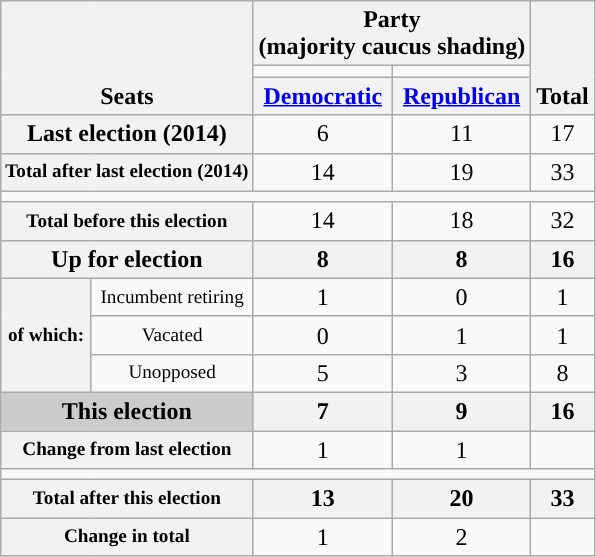<table class=wikitable style="text-align:center">
<tr style="vertical-align:bottom;">
<th rowspan=3 colspan=2>Seats</th>
<th colspan=2>Party <div>(majority caucus shading)</div></th>
<th rowspan=3>Total</th>
</tr>
<tr style="height:5px">
<td style="background-color:"></td>
<td style="background-color:"></td>
</tr>
<tr>
<th><a href='#'>Democratic</a></th>
<th><a href='#'>Republican</a></th>
</tr>
<tr>
<th nowrap colspan=2>Last election (2014)</th>
<td>6</td>
<td>11</td>
<td>17</td>
</tr>
<tr>
<th nowrap style="font-size:80%" colspan=2>Total after last election (2014)</th>
<td>14</td>
<td>19</td>
<td>33</td>
</tr>
<tr>
<td colspan=5></td>
</tr>
<tr>
<th nowrap style="font-size:80%" colspan=2>Total before this election</th>
<td>14</td>
<td>18</td>
<td>32</td>
</tr>
<tr>
<th colspan=2>Up for election</th>
<th>8</th>
<th>8</th>
<th>16</th>
</tr>
<tr>
<th style="font-size:80%" rowspan=3>of which:</th>
<td nowrap style="font-size:80%">Incumbent retiring</td>
<td>1</td>
<td>0</td>
<td>1</td>
</tr>
<tr>
<td nowrap style="font-size:80%">Vacated</td>
<td>0</td>
<td>1</td>
<td>1</td>
</tr>
<tr>
<td nowrap style="font-size:80%">Unopposed</td>
<td>5</td>
<td>3</td>
<td>8</td>
</tr>
<tr>
<th nowrap style="background:#ccc" colspan=2>This election</th>
<th>7</th>
<th>9</th>
<th>16</th>
</tr>
<tr>
<th nowrap style="font-size:80%"  colspan=2>Change from last election</th>
<td> 1</td>
<td> 1</td>
<td></td>
</tr>
<tr>
<td colspan=5></td>
</tr>
<tr>
<th nowrap style="font-size:80%" colspan=2>Total after this election</th>
<th>13</th>
<th>20</th>
<th>33</th>
</tr>
<tr>
<th nowrap style="font-size:80%"  colspan=2>Change in total</th>
<td> 1</td>
<td> 2</td>
<td></td>
</tr>
</table>
